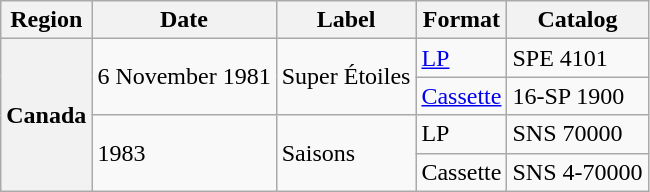<table class="wikitable plainrowheaders">
<tr>
<th>Region</th>
<th>Date</th>
<th>Label</th>
<th>Format</th>
<th>Catalog</th>
</tr>
<tr>
<th scope="row" rowspan="4">Canada</th>
<td rowspan="2">6 November 1981</td>
<td rowspan="2">Super Étoiles</td>
<td><a href='#'>LP</a></td>
<td>SPE 4101</td>
</tr>
<tr>
<td><a href='#'>Cassette</a></td>
<td>16-SP 1900</td>
</tr>
<tr>
<td rowspan="2">1983</td>
<td rowspan="2">Saisons</td>
<td>LP</td>
<td>SNS 70000</td>
</tr>
<tr>
<td>Cassette</td>
<td>SNS 4-70000</td>
</tr>
</table>
